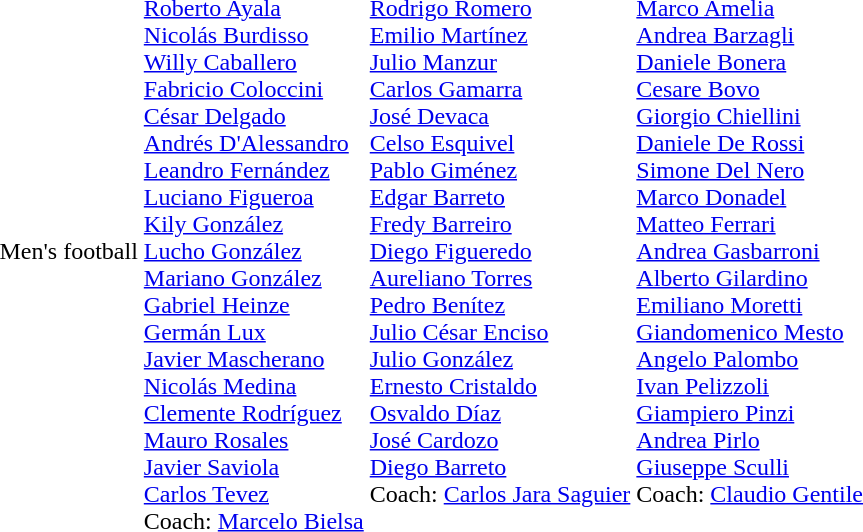<table>
<tr>
<td>Men's football</td>
<td valign=top><br><a href='#'>Roberto Ayala</a><br><a href='#'>Nicolás Burdisso</a><br><a href='#'>Willy Caballero</a><br><a href='#'>Fabricio Coloccini</a><br><a href='#'>César Delgado</a><br><a href='#'>Andrés D'Alessandro</a><br><a href='#'>Leandro Fernández</a><br><a href='#'>Luciano Figueroa</a><br><a href='#'>Kily González</a><br><a href='#'>Lucho González</a><br><a href='#'>Mariano González</a><br><a href='#'>Gabriel Heinze</a><br><a href='#'>Germán Lux</a><br><a href='#'>Javier Mascherano</a><br><a href='#'>Nicolás Medina</a><br><a href='#'>Clemente Rodríguez</a><br><a href='#'>Mauro Rosales</a><br><a href='#'>Javier Saviola</a><br><a href='#'>Carlos Tevez</a><br>Coach: <a href='#'>Marcelo Bielsa</a></td>
<td valign=top><br><a href='#'>Rodrigo Romero</a><br><a href='#'>Emilio Martínez</a><br><a href='#'>Julio Manzur</a><br><a href='#'>Carlos Gamarra</a><br><a href='#'>José Devaca</a><br><a href='#'>Celso Esquivel</a><br><a href='#'>Pablo Giménez</a><br><a href='#'>Edgar Barreto</a><br><a href='#'>Fredy Barreiro</a><br><a href='#'>Diego Figueredo</a><br><a href='#'>Aureliano Torres</a><br><a href='#'>Pedro Benítez</a><br><a href='#'>Julio César Enciso</a><br><a href='#'>Julio González</a><br><a href='#'>Ernesto Cristaldo</a><br><a href='#'>Osvaldo Díaz</a><br><a href='#'>José Cardozo</a><br><a href='#'>Diego Barreto</a><br>Coach: <a href='#'>Carlos Jara Saguier</a></td>
<td valign=top><br><a href='#'>Marco Amelia</a><br><a href='#'>Andrea Barzagli</a><br><a href='#'>Daniele Bonera</a><br><a href='#'>Cesare Bovo</a><br><a href='#'>Giorgio Chiellini</a><br><a href='#'>Daniele De Rossi</a><br><a href='#'>Simone Del Nero</a><br><a href='#'>Marco Donadel</a><br><a href='#'>Matteo Ferrari</a><br><a href='#'>Andrea Gasbarroni</a><br><a href='#'>Alberto Gilardino</a><br><a href='#'>Emiliano Moretti</a><br><a href='#'>Giandomenico Mesto</a><br><a href='#'>Angelo Palombo</a><br><a href='#'>Ivan Pelizzoli</a><br><a href='#'>Giampiero Pinzi</a><br><a href='#'>Andrea Pirlo</a><br><a href='#'>Giuseppe Sculli</a><br>Coach: <a href='#'>Claudio Gentile</a></td>
</tr>
</table>
